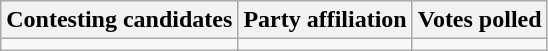<table class="wikitable sortable">
<tr>
<th>Contesting candidates</th>
<th>Party affiliation</th>
<th>Votes polled</th>
</tr>
<tr>
<td></td>
<td></td>
<td></td>
</tr>
</table>
